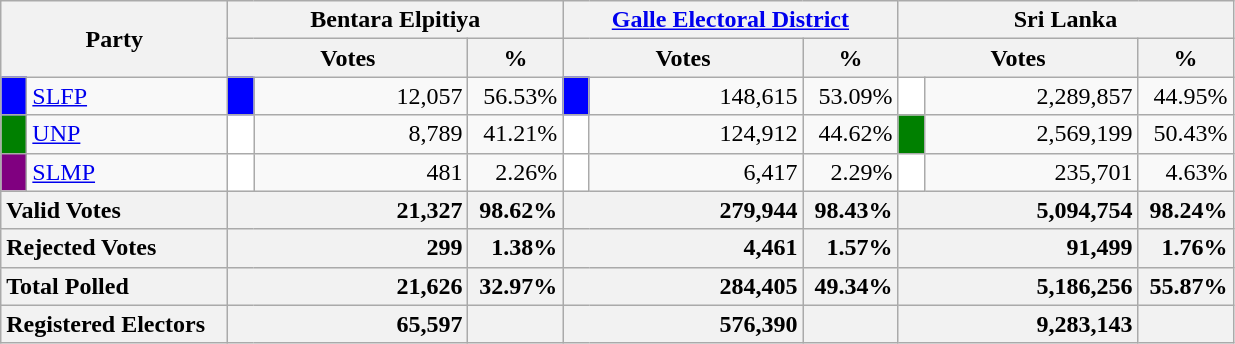<table class="wikitable">
<tr>
<th colspan="2" width="144px"rowspan="2">Party</th>
<th colspan="3" width="216px">Bentara Elpitiya</th>
<th colspan="3" width="216px"><a href='#'>Galle Electoral District</a></th>
<th colspan="3" width="216px">Sri Lanka</th>
</tr>
<tr>
<th colspan="2" width="144px">Votes</th>
<th>%</th>
<th colspan="2" width="144px">Votes</th>
<th>%</th>
<th colspan="2" width="144px">Votes</th>
<th>%</th>
</tr>
<tr>
<td style="background-color:blue;" width="10px"></td>
<td style="text-align:left;"><a href='#'>SLFP</a></td>
<td style="background-color:blue;" width="10px"></td>
<td style="text-align:right;">12,057</td>
<td style="text-align:right;">56.53%</td>
<td style="background-color:blue;" width="10px"></td>
<td style="text-align:right;">148,615</td>
<td style="text-align:right;">53.09%</td>
<td style="background-color:white;" width="10px"></td>
<td style="text-align:right;">2,289,857</td>
<td style="text-align:right;">44.95%</td>
</tr>
<tr>
<td style="background-color:green;" width="10px"></td>
<td style="text-align:left;"><a href='#'>UNP</a></td>
<td style="background-color:white;" width="10px"></td>
<td style="text-align:right;">8,789</td>
<td style="text-align:right;">41.21%</td>
<td style="background-color:white;" width="10px"></td>
<td style="text-align:right;">124,912</td>
<td style="text-align:right;">44.62%</td>
<td style="background-color:green;" width="10px"></td>
<td style="text-align:right;">2,569,199</td>
<td style="text-align:right;">50.43%</td>
</tr>
<tr>
<td style="background-color:purple;" width="10px"></td>
<td style="text-align:left;"><a href='#'>SLMP</a></td>
<td style="background-color:white;" width="10px"></td>
<td style="text-align:right;">481</td>
<td style="text-align:right;">2.26%</td>
<td style="background-color:white;" width="10px"></td>
<td style="text-align:right;">6,417</td>
<td style="text-align:right;">2.29%</td>
<td style="background-color:white;" width="10px"></td>
<td style="text-align:right;">235,701</td>
<td style="text-align:right;">4.63%</td>
</tr>
<tr>
<th colspan="2" width="144px"style="text-align:left;">Valid Votes</th>
<th style="text-align:right;"colspan="2" width="144px">21,327</th>
<th style="text-align:right;">98.62%</th>
<th style="text-align:right;"colspan="2" width="144px">279,944</th>
<th style="text-align:right;">98.43%</th>
<th style="text-align:right;"colspan="2" width="144px">5,094,754</th>
<th style="text-align:right;">98.24%</th>
</tr>
<tr>
<th colspan="2" width="144px"style="text-align:left;">Rejected Votes</th>
<th style="text-align:right;"colspan="2" width="144px">299</th>
<th style="text-align:right;">1.38%</th>
<th style="text-align:right;"colspan="2" width="144px">4,461</th>
<th style="text-align:right;">1.57%</th>
<th style="text-align:right;"colspan="2" width="144px">91,499</th>
<th style="text-align:right;">1.76%</th>
</tr>
<tr>
<th colspan="2" width="144px"style="text-align:left;">Total Polled</th>
<th style="text-align:right;"colspan="2" width="144px">21,626</th>
<th style="text-align:right;">32.97%</th>
<th style="text-align:right;"colspan="2" width="144px">284,405</th>
<th style="text-align:right;">49.34%</th>
<th style="text-align:right;"colspan="2" width="144px">5,186,256</th>
<th style="text-align:right;">55.87%</th>
</tr>
<tr>
<th colspan="2" width="144px"style="text-align:left;">Registered Electors</th>
<th style="text-align:right;"colspan="2" width="144px">65,597</th>
<th></th>
<th style="text-align:right;"colspan="2" width="144px">576,390</th>
<th></th>
<th style="text-align:right;"colspan="2" width="144px">9,283,143</th>
<th></th>
</tr>
</table>
